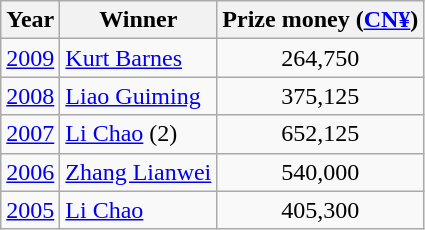<table class=wikitable>
<tr>
<th>Year</th>
<th>Winner</th>
<th>Prize money (<a href='#'>CN¥</a>)</th>
</tr>
<tr>
<td><a href='#'>2009</a></td>
<td> <a href='#'>Kurt Barnes</a></td>
<td align=center>264,750</td>
</tr>
<tr>
<td><a href='#'>2008</a></td>
<td> <a href='#'>Liao Guiming</a></td>
<td align=center>375,125</td>
</tr>
<tr>
<td><a href='#'>2007</a></td>
<td> <a href='#'>Li Chao</a> (2)</td>
<td align=center>652,125</td>
</tr>
<tr>
<td><a href='#'>2006</a></td>
<td> <a href='#'>Zhang Lianwei</a></td>
<td align=center>540,000</td>
</tr>
<tr>
<td><a href='#'>2005</a></td>
<td> <a href='#'>Li Chao</a></td>
<td align=center>405,300</td>
</tr>
</table>
